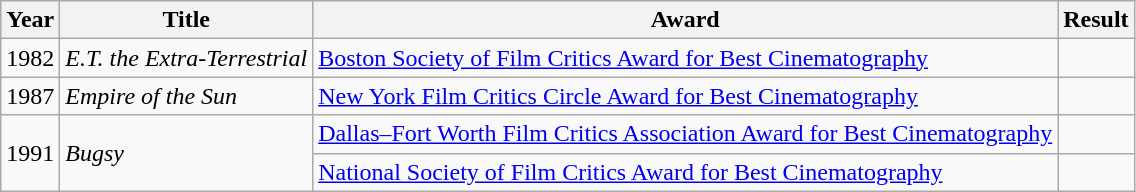<table class="wikitable">
<tr>
<th>Year</th>
<th>Title</th>
<th>Award</th>
<th>Result</th>
</tr>
<tr>
<td>1982</td>
<td><em>E.T. the Extra-Terrestrial</em></td>
<td><a href='#'>Boston Society of Film Critics Award for Best Cinematography</a></td>
<td></td>
</tr>
<tr>
<td>1987</td>
<td><em>Empire of the Sun</em></td>
<td><a href='#'>New York Film Critics Circle Award for Best Cinematography</a></td>
<td></td>
</tr>
<tr>
<td rowspan=2>1991</td>
<td rowspan=2><em>Bugsy</em></td>
<td><a href='#'>Dallas–Fort Worth Film Critics Association Award for Best Cinematography</a></td>
<td></td>
</tr>
<tr>
<td><a href='#'>National Society of Film Critics Award for Best Cinematography</a></td>
<td></td>
</tr>
</table>
